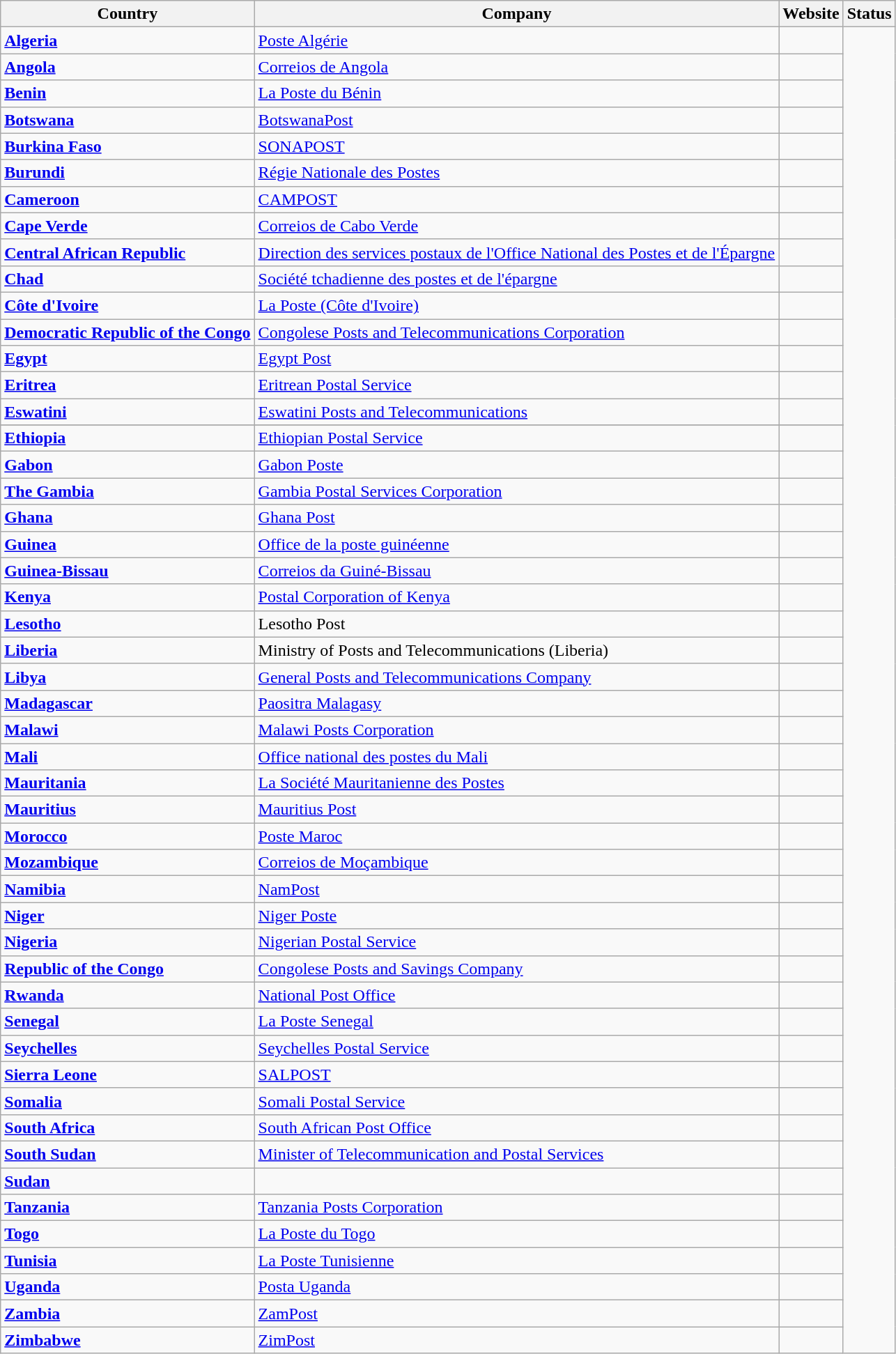<table class="wikitable sortable">
<tr>
<th>Country</th>
<th>Company</th>
<th>Website</th>
<th>Status</th>
</tr>
<tr>
<td><strong><a href='#'>Algeria</a></strong></td>
<td><a href='#'>Poste Algérie</a></td>
<td></td>
</tr>
<tr>
<td><strong><a href='#'>Angola</a></strong></td>
<td><a href='#'>Correios de Angola</a></td>
<td></td>
</tr>
<tr>
<td><strong><a href='#'>Benin</a></strong></td>
<td><a href='#'>La Poste du Bénin</a></td>
<td></td>
</tr>
<tr>
<td><strong><a href='#'>Botswana</a></strong></td>
<td><a href='#'>BotswanaPost</a></td>
<td></td>
</tr>
<tr>
<td><strong><a href='#'>Burkina Faso</a></strong></td>
<td><a href='#'>SONAPOST</a></td>
<td></td>
</tr>
<tr>
<td><strong><a href='#'>Burundi</a></strong></td>
<td><a href='#'>Régie Nationale des Postes</a></td>
<td></td>
</tr>
<tr>
<td><strong><a href='#'>Cameroon</a></strong></td>
<td><a href='#'>CAMPOST</a></td>
<td></td>
</tr>
<tr>
<td><strong><a href='#'>Cape Verde</a></strong></td>
<td><a href='#'>Correios de Cabo Verde</a></td>
<td></td>
</tr>
<tr>
<td><strong><a href='#'>Central African Republic</a></strong></td>
<td><a href='#'>Direction des services postaux de l'Office National des Postes et de l'Épargne</a></td>
<td></td>
</tr>
<tr>
<td><strong><a href='#'>Chad</a></strong></td>
<td><a href='#'>Société tchadienne des postes et de l'épargne</a></td>
<td></td>
</tr>
<tr>
<td><strong><a href='#'>Côte d'Ivoire</a></strong></td>
<td><a href='#'>La Poste (Côte d'Ivoire)</a></td>
<td></td>
</tr>
<tr>
<td><strong><a href='#'>Democratic Republic of the Congo</a></strong></td>
<td><a href='#'>Congolese Posts and Telecommunications Corporation</a></td>
<td></td>
</tr>
<tr>
<td><strong><a href='#'>Egypt</a></strong></td>
<td><a href='#'>Egypt Post</a></td>
<td></td>
</tr>
<tr>
<td><strong><a href='#'>Eritrea</a></strong></td>
<td><a href='#'>Eritrean Postal Service</a></td>
<td></td>
</tr>
<tr>
<td><strong><a href='#'>Eswatini</a></strong></td>
<td><a href='#'>Eswatini Posts and Telecommunications</a></td>
<td></td>
</tr>
<tr>
</tr>
<tr>
<td><strong><a href='#'>Ethiopia</a></strong></td>
<td><a href='#'>Ethiopian Postal Service</a></td>
<td></td>
</tr>
<tr>
<td><strong><a href='#'>Gabon</a></strong></td>
<td><a href='#'>Gabon Poste</a></td>
<td></td>
</tr>
<tr>
<td><strong><a href='#'>The Gambia</a></strong></td>
<td><a href='#'>Gambia Postal Services Corporation</a></td>
<td></td>
</tr>
<tr>
<td><strong><a href='#'>Ghana</a></strong></td>
<td><a href='#'>Ghana Post</a></td>
<td></td>
</tr>
<tr>
<td><strong><a href='#'>Guinea</a></strong></td>
<td><a href='#'>Office de la poste guinéenne</a></td>
<td></td>
</tr>
<tr>
<td><strong><a href='#'>Guinea-Bissau</a></strong></td>
<td><a href='#'>Correios da Guiné-Bissau</a></td>
<td></td>
</tr>
<tr>
<td><strong><a href='#'>Kenya</a></strong></td>
<td><a href='#'>Postal Corporation of Kenya</a></td>
<td></td>
</tr>
<tr>
<td><strong><a href='#'>Lesotho</a></strong></td>
<td>Lesotho Post</td>
<td></td>
</tr>
<tr>
<td><strong><a href='#'>Liberia</a></strong></td>
<td>Ministry of Posts and Telecommunications (Liberia)</td>
<td></td>
</tr>
<tr>
<td><strong><a href='#'>Libya</a></strong></td>
<td><a href='#'>General Posts and Telecommunications Company</a></td>
<td></td>
</tr>
<tr>
<td><strong><a href='#'>Madagascar</a></strong></td>
<td><a href='#'>Paositra Malagasy</a></td>
<td></td>
</tr>
<tr>
<td><strong><a href='#'>Malawi</a></strong></td>
<td><a href='#'>Malawi Posts Corporation</a></td>
<td></td>
</tr>
<tr>
<td><strong><a href='#'>Mali</a></strong></td>
<td><a href='#'>Office national des postes du Mali</a></td>
<td></td>
</tr>
<tr>
<td><strong><a href='#'>Mauritania</a></strong></td>
<td><a href='#'>La Société Mauritanienne des Postes</a></td>
<td></td>
</tr>
<tr>
<td><strong><a href='#'>Mauritius</a></strong></td>
<td><a href='#'>Mauritius Post</a></td>
<td></td>
</tr>
<tr>
<td><strong><a href='#'>Morocco</a></strong></td>
<td><a href='#'>Poste Maroc</a></td>
<td></td>
</tr>
<tr>
<td><strong><a href='#'>Mozambique</a></strong></td>
<td><a href='#'>Correios de Moçambique</a></td>
<td></td>
</tr>
<tr>
<td><strong><a href='#'>Namibia</a></strong></td>
<td><a href='#'>NamPost</a></td>
<td></td>
</tr>
<tr>
<td><strong><a href='#'>Niger</a></strong></td>
<td><a href='#'>Niger Poste</a></td>
<td></td>
</tr>
<tr>
<td><strong><a href='#'>Nigeria</a></strong></td>
<td><a href='#'>Nigerian Postal Service</a></td>
<td></td>
</tr>
<tr>
<td><strong><a href='#'>Republic of the Congo</a></strong></td>
<td><a href='#'>Congolese Posts and Savings Company</a></td>
<td></td>
</tr>
<tr>
<td><strong><a href='#'>Rwanda</a></strong></td>
<td><a href='#'>National Post Office</a></td>
<td></td>
</tr>
<tr>
<td><strong><a href='#'>Senegal</a></strong></td>
<td><a href='#'>La Poste Senegal</a></td>
<td></td>
</tr>
<tr>
<td><strong><a href='#'>Seychelles</a></strong></td>
<td><a href='#'>Seychelles Postal Service</a></td>
<td></td>
</tr>
<tr>
<td><strong><a href='#'>Sierra Leone</a></strong></td>
<td><a href='#'>SALPOST</a></td>
<td></td>
</tr>
<tr>
<td><strong><a href='#'>Somalia</a></strong></td>
<td><a href='#'>Somali Postal Service</a></td>
<td></td>
</tr>
<tr>
<td><strong><a href='#'>South Africa</a></strong></td>
<td><a href='#'>South African Post Office</a></td>
<td></td>
</tr>
<tr>
<td><strong><a href='#'>South Sudan</a></strong></td>
<td><a href='#'>Minister of Telecommunication and Postal Services</a></td>
<td></td>
</tr>
<tr>
<td><strong><a href='#'>Sudan</a></strong></td>
<td></td>
<td></td>
</tr>
<tr>
<td><strong><a href='#'>Tanzania</a></strong></td>
<td><a href='#'>Tanzania Posts Corporation</a></td>
<td></td>
</tr>
<tr>
<td><strong><a href='#'>Togo</a></strong></td>
<td><a href='#'>La Poste du Togo</a></td>
<td></td>
</tr>
<tr>
<td><strong><a href='#'>Tunisia</a></strong></td>
<td><a href='#'>La Poste Tunisienne</a></td>
<td></td>
</tr>
<tr>
<td><strong><a href='#'>Uganda</a></strong></td>
<td><a href='#'>Posta Uganda</a></td>
<td></td>
</tr>
<tr>
<td><strong><a href='#'>Zambia</a></strong></td>
<td><a href='#'>ZamPost</a></td>
<td></td>
</tr>
<tr>
<td><strong><a href='#'>Zimbabwe</a></strong></td>
<td><a href='#'>ZimPost</a></td>
<td></td>
</tr>
</table>
